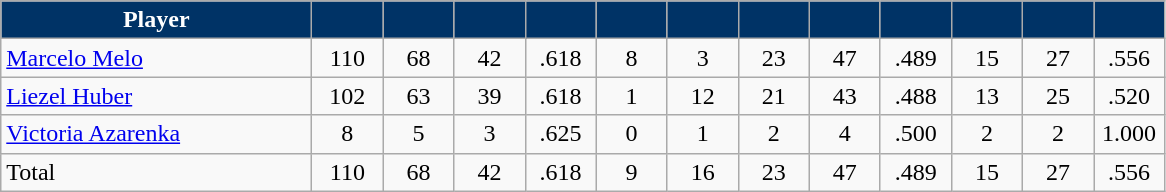<table class="wikitable" style="text-align:center">
<tr>
<th style="background:#003366; color:white" width="200px">Player</th>
<th style="background:#003366; color:white" width="40px"></th>
<th style="background:#003366; color:white" width="40px"></th>
<th style="background:#003366; color:white" width="40px"></th>
<th style="background:#003366; color:white" width="40px"></th>
<th style="background:#003366; color:white" width="40px"></th>
<th style="background:#003366; color:white" width="40px"></th>
<th style="background:#003366; color:white" width="40px"></th>
<th style="background:#003366; color:white" width="40px"></th>
<th style="background:#003366; color:white" width="40px"></th>
<th style="background:#003366; color:white" width="40px"></th>
<th style="background:#003366; color:white" width="40px"></th>
<th style="background:#003366; color:white" width="40px"></th>
</tr>
<tr>
<td style="text-align:left"><a href='#'>Marcelo Melo</a></td>
<td>110</td>
<td>68</td>
<td>42</td>
<td>.618</td>
<td>8</td>
<td>3</td>
<td>23</td>
<td>47</td>
<td>.489</td>
<td>15</td>
<td>27</td>
<td>.556</td>
</tr>
<tr>
<td style="text-align:left"><a href='#'>Liezel Huber</a></td>
<td>102</td>
<td>63</td>
<td>39</td>
<td>.618</td>
<td>1</td>
<td>12</td>
<td>21</td>
<td>43</td>
<td>.488</td>
<td>13</td>
<td>25</td>
<td>.520</td>
</tr>
<tr>
<td style="text-align:left"><a href='#'>Victoria Azarenka</a></td>
<td>8</td>
<td>5</td>
<td>3</td>
<td>.625</td>
<td>0</td>
<td>1</td>
<td>2</td>
<td>4</td>
<td>.500</td>
<td>2</td>
<td>2</td>
<td>1.000</td>
</tr>
<tr>
<td style="text-align:left">Total</td>
<td>110</td>
<td>68</td>
<td>42</td>
<td>.618</td>
<td>9</td>
<td>16</td>
<td>23</td>
<td>47</td>
<td>.489</td>
<td>15</td>
<td>27</td>
<td>.556</td>
</tr>
</table>
